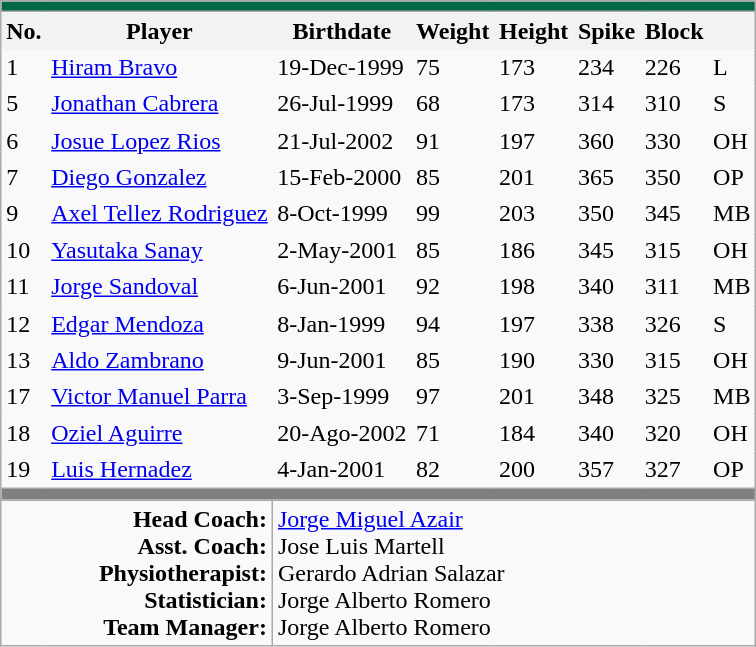<table class="wikitable style="border: none; width:65%">
<tr>
<th style="background: #006847; color: white;" colspan="8"></th>
</tr>
<tr>
<th style="border-style: none none none none;" style="background: #006847; color: white;">No.</th>
<th style="border-style: none none none none;" style="background: #006847; color: white;">Player</th>
<th style="border-style: none none none none;" style="background: #006847; color: white;">Birthdate</th>
<th style="border-style: none none none none;" style="background: #006847; color: white;">Weight</th>
<th style="border-style: none none none none;" style="background: #006847; color: white;">Height</th>
<th style="border-style: none none none none;" style="background: #006847; color: white;">Spike</th>
<th style="border-style: none none none none;" style="background: #006847; color: white;">Block</th>
<th style="border-style: none none none none;" style="background: #006847; color: white;"></th>
</tr>
<tr>
<td style="border-style: none none none none;">1</td>
<td style="border-style: none none none none;"><a href='#'>Hiram Bravo</a></td>
<td style="border-style: none none none none;">19-Dec-1999</td>
<td style="border-style: none none none none;">75</td>
<td style="border-style: none none none none;">173</td>
<td style="border-style: none none none none;">234</td>
<td style="border-style: none none none none;">226</td>
<td style="border-style: none none none none;">L</td>
</tr>
<tr>
<td style="border-style: none none none none;">5</td>
<td style="border-style: none none none none;"><a href='#'>Jonathan Cabrera</a></td>
<td style="border-style: none none none none;">26-Jul-1999</td>
<td style="border-style: none none none none;">68</td>
<td style="border-style: none none none none;">173</td>
<td style="border-style: none none none none;">314</td>
<td style="border-style: none none none none;">310</td>
<td style="border-style: none none none none;">S</td>
</tr>
<tr>
<td style="border-style: none none none none;">6</td>
<td style="border-style: none none none none;"><a href='#'>Josue Lopez Rios</a></td>
<td style="border-style: none none none none;">21-Jul-2002</td>
<td style="border-style: none none none none;">91</td>
<td style="border-style: none none none none;">197</td>
<td style="border-style: none none none none;">360</td>
<td style="border-style: none none none none;">330</td>
<td style="border-style: none none none none;">OH</td>
</tr>
<tr>
<td style="border-style: none none none none;">7</td>
<td style="border-style: none none none none;"><a href='#'>Diego Gonzalez</a> <strong></strong></td>
<td style="border-style: none none none none;">15-Feb-2000</td>
<td style="border-style: none none none none;">85</td>
<td style="border-style: none none none none;">201</td>
<td style="border-style: none none none none;">365</td>
<td style="border-style: none none none none;">350</td>
<td style="border-style: none none none none;">OP</td>
</tr>
<tr>
<td style="border-style: none none none none;">9</td>
<td style="border-style: none none none none;"><a href='#'>Axel Tellez Rodriguez</a></td>
<td style="border-style: none none none none;">8-Oct-1999</td>
<td style="border-style: none none none none;">99</td>
<td style="border-style: none none none none;">203</td>
<td style="border-style: none none none none;">350</td>
<td style="border-style: none none none none;">345</td>
<td style="border-style: none none none none;">MB</td>
</tr>
<tr>
<td style="border-style: none none none none;">10</td>
<td style="border-style: none none none none;"><a href='#'>Yasutaka Sanay</a></td>
<td style="border-style: none none none none;">2-May-2001</td>
<td style="border-style: none none none none;">85</td>
<td style="border-style: none none none none;">186</td>
<td style="border-style: none none none none;">345</td>
<td style="border-style: none none none none;">315</td>
<td style="border-style: none none none none;">OH</td>
</tr>
<tr>
<td style="border-style: none none none none;">11</td>
<td style="border-style: none none none none;"><a href='#'>Jorge Sandoval</a></td>
<td style="border-style: none none none none;">6-Jun-2001</td>
<td style="border-style: none none none none;">92</td>
<td style="border-style: none none none none;">198</td>
<td style="border-style: none none none none;">340</td>
<td style="border-style: none none none none;">311</td>
<td style="border-style: none none none none;">MB</td>
</tr>
<tr>
<td style="border-style: none none none none;">12</td>
<td style="border-style: none none none none;"><a href='#'>Edgar Mendoza</a></td>
<td style="border-style: none none none none;">8-Jan-1999</td>
<td style="border-style: none none none none;">94</td>
<td style="border-style: none none none none;">197</td>
<td style="border-style: none none none none;">338</td>
<td style="border-style: none none none none;">326</td>
<td style="border-style: none none none none;">S</td>
</tr>
<tr>
<td style="border-style: none none none none;">13</td>
<td style="border-style: none none none none;"><a href='#'>Aldo Zambrano</a></td>
<td style="border-style: none none none none;">9-Jun-2001</td>
<td style="border-style: none none none none;">85</td>
<td style="border-style: none none none none;">190</td>
<td style="border-style: none none none none;">330</td>
<td style="border-style: none none none none;">315</td>
<td style="border-style: none none none none;">OH</td>
</tr>
<tr>
<td style="border-style: none none none none;">17</td>
<td style="border-style: none none none none;"><a href='#'>Victor Manuel Parra</a></td>
<td style="border-style: none none none none;">3-Sep-1999</td>
<td style="border-style: none none none none;">97</td>
<td style="border-style: none none none none;">201</td>
<td style="border-style: none none none none;">348</td>
<td style="border-style: none none none none;">325</td>
<td style="border-style: none none none none;">MB</td>
</tr>
<tr>
<td style="border-style: none none none none;">18</td>
<td style="border-style: none none none none;"><a href='#'>Oziel Aguirre</a></td>
<td style="border-style: none none none none;">20-Ago-2002</td>
<td style="border-style: none none none none;">71</td>
<td style="border-style: none none none none;">184</td>
<td style="border-style: none none none none;">340</td>
<td style="border-style: none none none none;">320</td>
<td style="border-style: none none none none;">OH</td>
</tr>
<tr>
<td style="border-style: none none none none;">19</td>
<td style="border-style: none none none none;"><a href='#'>Luis Hernadez</a></td>
<td style="border-style: none none none none;">4-Jan-2001</td>
<td style="border-style: none none none none;">82</td>
<td style="border-style: none none none none;">200</td>
<td style="border-style: none none none none;">357</td>
<td style="border-style: none none none none;">327</td>
<td style="border-style: none none none none;">OP</td>
</tr>
<tr>
<td colspan="9" bgcolor="grey"></td>
</tr>
<tr>
<td colspan="2" style="text-align: right;"><strong>Head Coach:<br>Asst. Coach:<br>Physiotherapist:<br>Statistician:<br>Team Manager:</strong></td>
<td colspan="6" style="text-align:left;"><a href='#'>Jorge Miguel Azair</a><br>Jose Luis Martell<br>Gerardo Adrian Salazar<br>Jorge Alberto Romero<br>Jorge Alberto Romero</td>
</tr>
</table>
